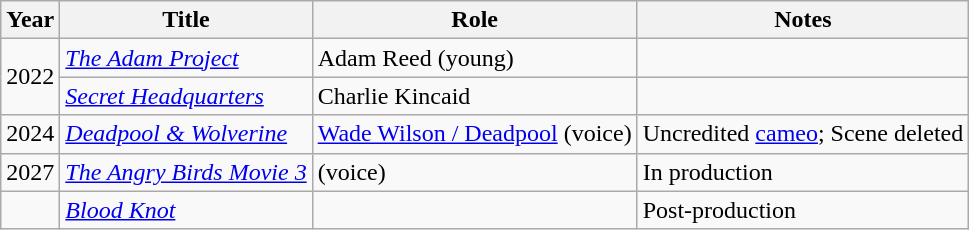<table class="wikitable plainrowheaders">
<tr>
<th scope="col">Year</th>
<th scope="col">Title</th>
<th scope="col">Role</th>
<th scope="col">Notes</th>
</tr>
<tr>
<td rowspan="2">2022</td>
<td><em><a href='#'>The Adam Project</a></em></td>
<td>Adam Reed (young)</td>
<td></td>
</tr>
<tr>
<td><em><a href='#'>Secret Headquarters</a></em></td>
<td>Charlie Kincaid</td>
<td></td>
</tr>
<tr>
<td>2024</td>
<td><em><a href='#'>Deadpool & Wolverine</a></em></td>
<td><a href='#'> Wade Wilson / Deadpool</a> (voice)</td>
<td>Uncredited <a href='#'>cameo</a>; Scene deleted</td>
</tr>
<tr>
<td>2027</td>
<td><em><a href='#'>The Angry Birds Movie 3</a></em></td>
<td> (voice)</td>
<td>In production </td>
</tr>
<tr>
<td></td>
<td><em><a href='#'>Blood Knot</a></em></td>
<td></td>
<td>Post-production</td>
</tr>
</table>
